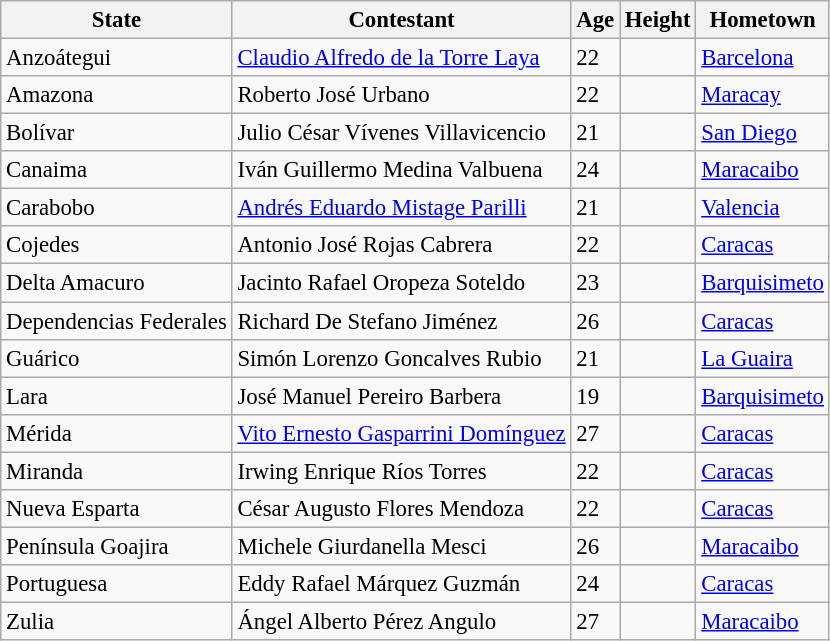<table class="wikitable sortable" style="font-size:95%;">
<tr>
<th>State</th>
<th>Contestant</th>
<th>Age</th>
<th>Height</th>
<th>Hometown</th>
</tr>
<tr>
<td>Anzoátegui</td>
<td><a href='#'>Claudio Alfredo de la Torre Laya</a></td>
<td>22</td>
<td></td>
<td><a href='#'>Barcelona</a></td>
</tr>
<tr>
<td>Amazona</td>
<td>Roberto José Urbano</td>
<td>22</td>
<td></td>
<td><a href='#'>Maracay</a></td>
</tr>
<tr>
<td>Bolívar</td>
<td>Julio César Vívenes Villavicencio</td>
<td>21</td>
<td></td>
<td><a href='#'>San Diego</a></td>
</tr>
<tr>
<td>Canaima</td>
<td>Iván Guillermo Medina Valbuena</td>
<td>24</td>
<td></td>
<td><a href='#'>Maracaibo</a></td>
</tr>
<tr>
<td>Carabobo</td>
<td><a href='#'>Andrés Eduardo Mistage Parilli</a></td>
<td>21</td>
<td></td>
<td><a href='#'>Valencia</a></td>
</tr>
<tr>
<td>Cojedes</td>
<td>Antonio José Rojas Cabrera</td>
<td>22</td>
<td></td>
<td><a href='#'>Caracas</a></td>
</tr>
<tr>
<td>Delta Amacuro</td>
<td>Jacinto Rafael Oropeza Soteldo</td>
<td>23</td>
<td></td>
<td><a href='#'>Barquisimeto</a></td>
</tr>
<tr>
<td>Dependencias Federales</td>
<td>Richard De Stefano Jiménez</td>
<td>26</td>
<td></td>
<td><a href='#'>Caracas</a></td>
</tr>
<tr>
<td>Guárico</td>
<td>Simón Lorenzo Goncalves Rubio</td>
<td>21</td>
<td></td>
<td><a href='#'>La Guaira</a></td>
</tr>
<tr>
<td>Lara</td>
<td>José Manuel Pereiro Barbera</td>
<td>19</td>
<td></td>
<td><a href='#'>Barquisimeto</a></td>
</tr>
<tr>
<td>Mérida</td>
<td><a href='#'>Vito Ernesto Gasparrini Domínguez</a></td>
<td>27</td>
<td></td>
<td><a href='#'>Caracas</a></td>
</tr>
<tr>
<td>Miranda</td>
<td>Irwing Enrique Ríos Torres</td>
<td>22</td>
<td></td>
<td><a href='#'>Caracas</a></td>
</tr>
<tr>
<td>Nueva Esparta</td>
<td>César Augusto Flores Mendoza</td>
<td>22</td>
<td></td>
<td><a href='#'>Caracas</a></td>
</tr>
<tr>
<td>Península Goajira</td>
<td>Michele Giurdanella Mesci</td>
<td>26</td>
<td></td>
<td><a href='#'>Maracaibo</a></td>
</tr>
<tr>
<td>Portuguesa</td>
<td>Eddy Rafael Márquez Guzmán</td>
<td>24</td>
<td></td>
<td><a href='#'>Caracas</a></td>
</tr>
<tr>
<td>Zulia</td>
<td>Ángel Alberto Pérez Angulo</td>
<td>27</td>
<td></td>
<td><a href='#'>Maracaibo</a></td>
</tr>
</table>
